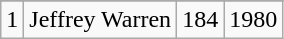<table class="wikitable">
<tr>
</tr>
<tr>
<td>1</td>
<td>Jeffrey Warren</td>
<td>184</td>
<td>1980</td>
</tr>
</table>
